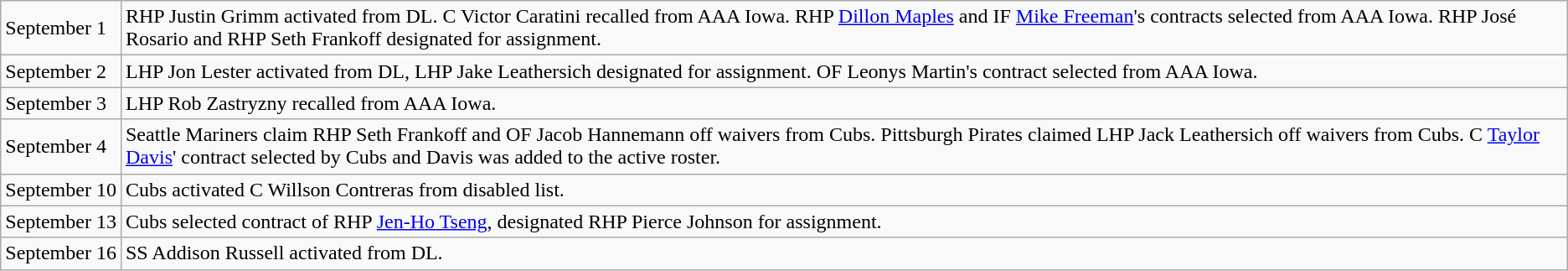<table class="wikitable">
<tr>
<td>September 1</td>
<td>RHP Justin Grimm activated from DL. C Victor Caratini recalled from AAA Iowa. RHP <a href='#'>Dillon Maples</a> and IF <a href='#'>Mike Freeman</a>'s contracts selected from AAA Iowa. RHP José Rosario and RHP Seth Frankoff designated for assignment.</td>
</tr>
<tr>
<td>September 2</td>
<td>LHP Jon Lester activated from DL, LHP Jake Leathersich designated for assignment. OF Leonys Martin's contract selected from AAA Iowa.</td>
</tr>
<tr>
<td>September 3</td>
<td>LHP Rob Zastryzny recalled from AAA Iowa.</td>
</tr>
<tr>
<td>September 4</td>
<td>Seattle Mariners claim RHP Seth Frankoff and OF Jacob Hannemann off waivers from Cubs. Pittsburgh Pirates claimed LHP Jack Leathersich off waivers from Cubs. C <a href='#'>Taylor Davis</a>' contract selected by Cubs and Davis was added to the active roster.</td>
</tr>
<tr>
<td>September 10</td>
<td>Cubs activated C Willson Contreras from disabled list.</td>
</tr>
<tr>
<td>September 13</td>
<td>Cubs selected contract of RHP <a href='#'>Jen-Ho Tseng</a>, designated RHP Pierce Johnson for assignment.</td>
</tr>
<tr>
<td>September 16</td>
<td>SS Addison Russell activated from DL.</td>
</tr>
</table>
